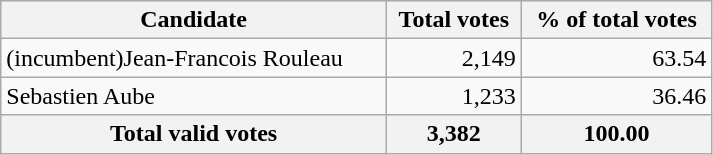<table style="width:475px;" class="wikitable">
<tr bgcolor="#EEEEEE">
<th align="left">Candidate</th>
<th align="right">Total votes</th>
<th align="right">% of total votes</th>
</tr>
<tr>
<td align="left">(incumbent)Jean-Francois Rouleau</td>
<td align="right">2,149</td>
<td align="right">63.54</td>
</tr>
<tr>
<td align="left">Sebastien Aube</td>
<td align="right">1,233</td>
<td align="right">36.46</td>
</tr>
<tr bgcolor="#EEEEEE">
<th align="left">Total valid votes</th>
<th align="right"><strong>3,382</strong></th>
<th align="right"><strong>100.00</strong></th>
</tr>
</table>
